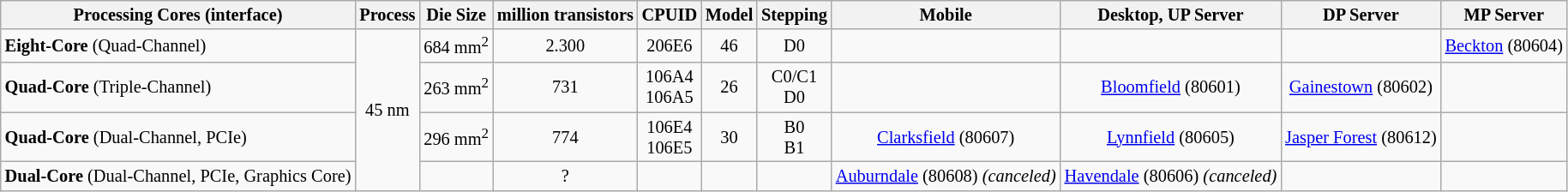<table class="wikitable" style="font-size: 85%; text-align: center">
<tr>
<th>Processing Cores (interface)</th>
<th>Process</th>
<th>Die Size</th>
<th>million transistors</th>
<th>CPUID</th>
<th>Model</th>
<th>Stepping</th>
<th>Mobile</th>
<th>Desktop, UP Server</th>
<th>DP Server</th>
<th>MP Server</th>
</tr>
<tr align="center">
<td align="left"><strong>Eight-Core</strong> (Quad-Channel)</td>
<td rowspan="4">45 nm</td>
<td>684 mm<sup>2</sup></td>
<td>2.300</td>
<td>206E6</td>
<td>46</td>
<td>D0</td>
<td></td>
<td></td>
<td></td>
<td><a href='#'>Beckton</a> (80604)</td>
</tr>
<tr align="center">
<td align="left"><strong>Quad-Core</strong> (Triple-Channel)</td>
<td>263 mm<sup>2</sup></td>
<td>731</td>
<td>106A4<br>106A5</td>
<td>26</td>
<td>C0/C1<br>D0</td>
<td></td>
<td><a href='#'>Bloomfield</a> (80601)</td>
<td><a href='#'>Gainestown</a> (80602)</td>
<td></td>
</tr>
<tr align="center">
<td align="left"><strong>Quad-Core</strong> (Dual-Channel, PCIe)</td>
<td>296 mm<sup>2</sup></td>
<td>774</td>
<td>106E4<br>106E5</td>
<td>30</td>
<td>B0<br>B1</td>
<td><a href='#'>Clarksfield</a> (80607)</td>
<td><a href='#'>Lynnfield</a> (80605)</td>
<td><a href='#'>Jasper Forest</a> (80612)</td>
<td></td>
</tr>
<tr align="center">
<td align="left"><strong>Dual-Core</strong> (Dual-Channel, PCIe, Graphics Core)</td>
<td></td>
<td>?</td>
<td></td>
<td></td>
<td></td>
<td><a href='#'>Auburndale</a> (80608) <em>(canceled)</em></td>
<td><a href='#'>Havendale</a> (80606) <em>(canceled)</em></td>
<td></td>
<td></td>
</tr>
</table>
